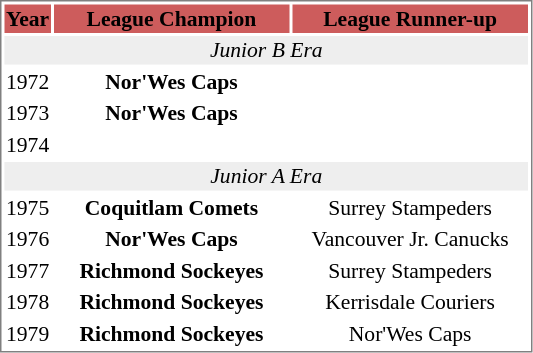<table cellpadding="0">
<tr align="left" style="vertical-align: top">
<td></td>
<td><br><table cellpadding="1" width="355px" style="font-size: 90%; border: 1px solid gray;">
<tr align="center">
<th style="background: #CD5C5C;" width="25"><strong>Year</strong></th>
<th style="background: #CD5C5C;" width="165"><strong>League Champion</strong></th>
<th style="background: #CD5C5C;" width="165"><strong>League Runner-up</strong></th>
</tr>
<tr align="center" bgcolor="eeeeee">
<td colspan="11"><em>Junior B Era</em></td>
</tr>
<tr align="center">
<td>1972</td>
<td><strong>Nor'Wes Caps</strong></td>
<td></td>
</tr>
<tr align="center">
<td>1973</td>
<td><strong>Nor'Wes Caps</strong></td>
<td></td>
</tr>
<tr align="center">
<td>1974</td>
<td></td>
<td></td>
</tr>
<tr align="center" bgcolor="eeeeee">
<td colspan="11"><em>Junior A Era</em></td>
</tr>
<tr align="center">
<td>1975</td>
<td><strong>Coquitlam Comets</strong></td>
<td>Surrey Stampeders</td>
</tr>
<tr align="center">
<td>1976</td>
<td><strong>Nor'Wes Caps</strong></td>
<td>Vancouver Jr. Canucks</td>
</tr>
<tr align="center">
<td>1977</td>
<td><strong>Richmond Sockeyes</strong></td>
<td>Surrey Stampeders</td>
</tr>
<tr align="center">
<td>1978</td>
<td><strong>Richmond Sockeyes</strong></td>
<td>Kerrisdale Couriers</td>
</tr>
<tr align="center">
<td>1979</td>
<td><strong>Richmond Sockeyes</strong></td>
<td>Nor'Wes Caps</td>
</tr>
</table>
</td>
</tr>
</table>
